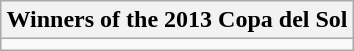<table class="wikitable" style="text-align: 300; margin: 0 auto;">
<tr>
<th>Winners of the 2013 Copa del Sol</th>
</tr>
<tr>
<td></td>
</tr>
</table>
